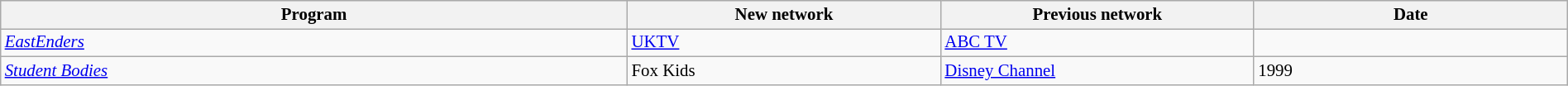<table class="wikitable sortable" width="100%" style="font-size:87%;">
<tr bgcolor="#efefef">
<th width=40%>Program</th>
<th width=20%>New network</th>
<th width=20%>Previous network</th>
<th width=20%>Date</th>
</tr>
<tr>
<td> <em><a href='#'>EastEnders</a></em></td>
<td><a href='#'>UKTV</a></td>
<td><a href='#'>ABC TV</a></td>
<td></td>
</tr>
<tr>
<td> <em><a href='#'>Student Bodies</a></em></td>
<td>Fox Kids</td>
<td><a href='#'>Disney Channel</a></td>
<td>1999</td>
</tr>
</table>
